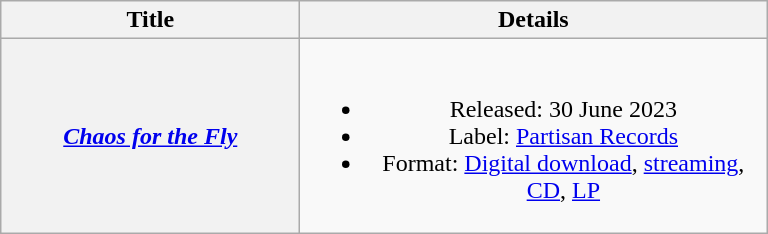<table class="wikitable plainrowheaders" style="text-align:center;">
<tr>
<th style="width:12em;">Title</th>
<th style="width:19em;">Details</th>
</tr>
<tr>
<th scope="row"><em><a href='#'>Chaos for the Fly</a></em></th>
<td><br><ul><li>Released: 30 June 2023</li><li>Label: <a href='#'>Partisan Records</a></li><li>Format: <a href='#'>Digital download</a>, <a href='#'>streaming</a>, <a href='#'>CD</a>, <a href='#'>LP</a></li></ul></td>
</tr>
</table>
